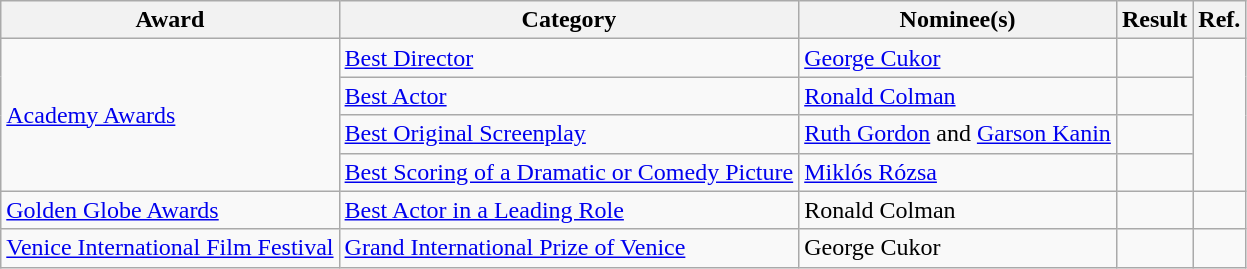<table class="wikitable plainrowheaders">
<tr>
<th>Award</th>
<th>Category</th>
<th>Nominee(s)</th>
<th>Result</th>
<th>Ref.</th>
</tr>
<tr>
<td rowspan="4"><a href='#'>Academy Awards</a></td>
<td><a href='#'>Best Director</a></td>
<td><a href='#'>George Cukor</a></td>
<td></td>
<td rowspan="4" align="center"></td>
</tr>
<tr>
<td><a href='#'>Best Actor</a></td>
<td><a href='#'>Ronald Colman</a></td>
<td></td>
</tr>
<tr>
<td><a href='#'>Best Original Screenplay</a></td>
<td><a href='#'>Ruth Gordon</a> and <a href='#'>Garson Kanin</a></td>
<td></td>
</tr>
<tr>
<td><a href='#'>Best Scoring of a Dramatic or Comedy Picture</a></td>
<td><a href='#'>Miklós Rózsa</a></td>
<td></td>
</tr>
<tr>
<td><a href='#'>Golden Globe Awards</a></td>
<td><a href='#'>Best Actor in a Leading Role</a></td>
<td>Ronald Colman</td>
<td></td>
<td align="center"></td>
</tr>
<tr>
<td><a href='#'>Venice International Film Festival</a></td>
<td><a href='#'>Grand International Prize of Venice</a></td>
<td>George Cukor</td>
<td></td>
<td align="center"></td>
</tr>
</table>
